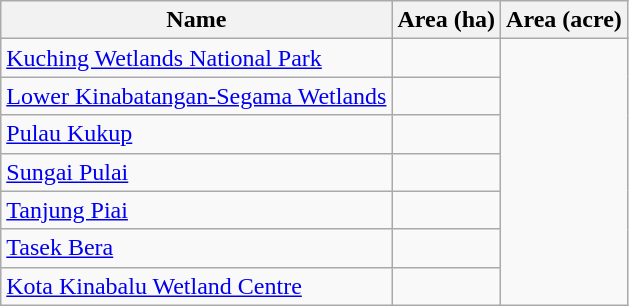<table class="wikitable sortable">
<tr>
<th scope="col" align=left>Name</th>
<th scope="col">Area (ha)</th>
<th scope="col">Area (acre)</th>
</tr>
<tr ---->
<td><a href='#'>Kuching Wetlands National Park</a></td>
<td></td>
</tr>
<tr ---->
<td><a href='#'>Lower Kinabatangan-Segama Wetlands</a></td>
<td></td>
</tr>
<tr ---->
<td><a href='#'>Pulau Kukup</a></td>
<td></td>
</tr>
<tr ---->
<td><a href='#'>Sungai Pulai</a></td>
<td></td>
</tr>
<tr ---->
<td><a href='#'>Tanjung Piai</a></td>
<td></td>
</tr>
<tr ---->
<td><a href='#'>Tasek Bera</a></td>
<td></td>
</tr>
<tr ---->
<td><a href='#'>Kota Kinabalu Wetland Centre</a></td>
<td></td>
</tr>
</table>
